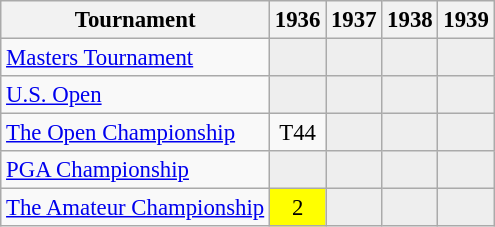<table class="wikitable" style="font-size:95%;text-align:center;">
<tr>
<th>Tournament</th>
<th>1936</th>
<th>1937</th>
<th>1938</th>
<th>1939</th>
</tr>
<tr>
<td align=left><a href='#'>Masters Tournament</a></td>
<td style="background:#eeeeee;"></td>
<td style="background:#eeeeee;"></td>
<td style="background:#eeeeee;"></td>
<td style="background:#eeeeee;"></td>
</tr>
<tr>
<td align=left><a href='#'>U.S. Open</a></td>
<td style="background:#eeeeee;"></td>
<td style="background:#eeeeee;"></td>
<td style="background:#eeeeee;"></td>
<td style="background:#eeeeee;"></td>
</tr>
<tr>
<td align=left><a href='#'>The Open Championship</a></td>
<td>T44</td>
<td style="background:#eeeeee;"></td>
<td style="background:#eeeeee;"></td>
<td style="background:#eeeeee;"></td>
</tr>
<tr>
<td align=left><a href='#'>PGA Championship</a></td>
<td style="background:#eeeeee;"></td>
<td style="background:#eeeeee;"></td>
<td style="background:#eeeeee;"></td>
<td style="background:#eeeeee;"></td>
</tr>
<tr>
<td align=left><a href='#'>The Amateur Championship</a></td>
<td style="background:yellow;">2</td>
<td style="background:#eeeeee;"></td>
<td style="background:#eeeeee;"></td>
<td style="background:#eeeeee;"></td>
</tr>
</table>
